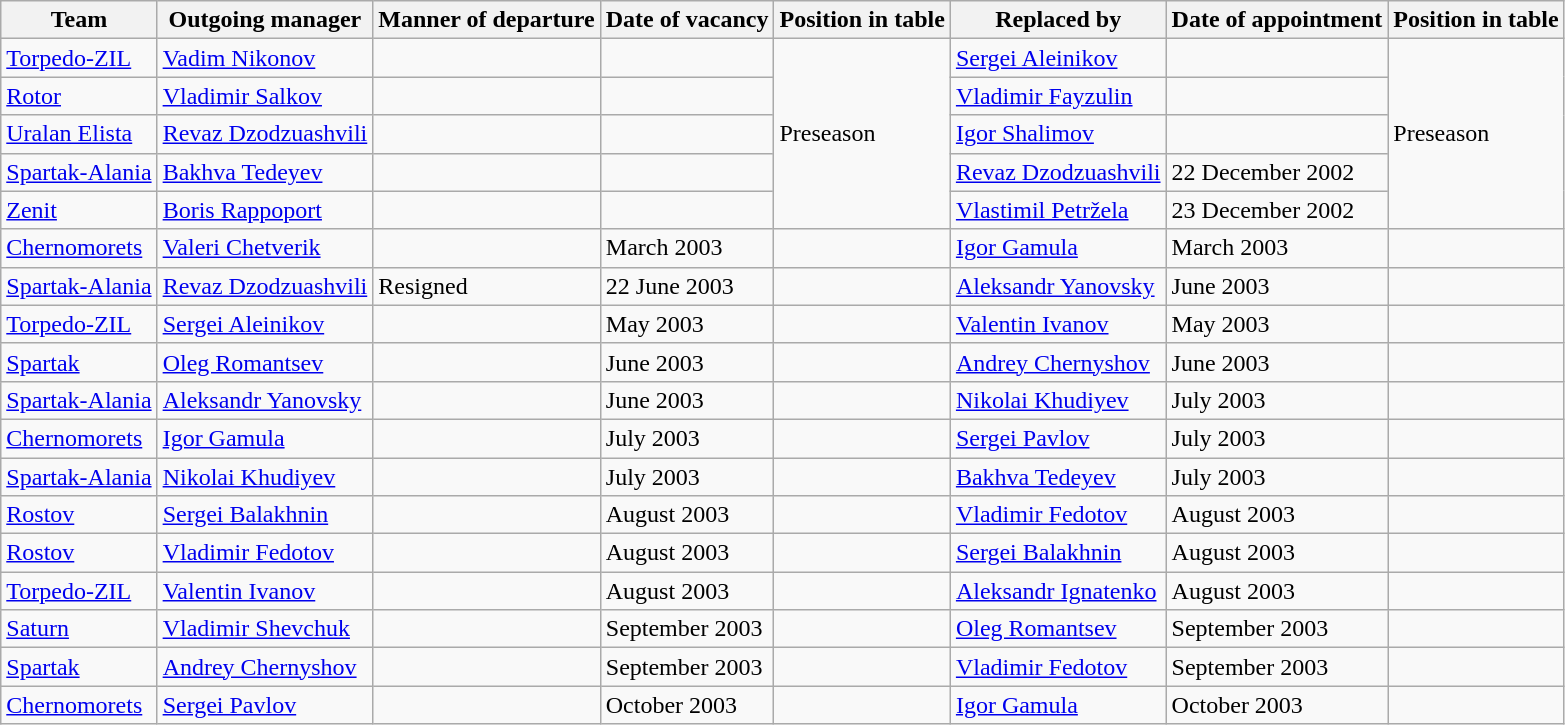<table class="wikitable">
<tr>
<th>Team</th>
<th>Outgoing manager</th>
<th>Manner of departure</th>
<th>Date of vacancy</th>
<th>Position in table</th>
<th>Replaced by</th>
<th>Date of appointment</th>
<th>Position in table</th>
</tr>
<tr>
<td><a href='#'>Torpedo-ZIL</a></td>
<td> <a href='#'>Vadim Nikonov</a></td>
<td></td>
<td></td>
<td rowspan="5">Preseason</td>
<td> <a href='#'>Sergei Aleinikov</a></td>
<td></td>
<td rowspan="5">Preseason</td>
</tr>
<tr>
<td><a href='#'>Rotor</a></td>
<td> <a href='#'>Vladimir Salkov</a></td>
<td></td>
<td></td>
<td> <a href='#'>Vladimir Fayzulin</a></td>
<td></td>
</tr>
<tr>
<td><a href='#'>Uralan Elista</a></td>
<td> <a href='#'>Revaz Dzodzuashvili</a></td>
<td></td>
<td></td>
<td> <a href='#'>Igor Shalimov</a></td>
<td></td>
</tr>
<tr>
<td><a href='#'>Spartak-Alania</a></td>
<td> <a href='#'>Bakhva Tedeyev</a></td>
<td></td>
<td></td>
<td> <a href='#'>Revaz Dzodzuashvili</a></td>
<td>22 December 2002</td>
</tr>
<tr>
<td><a href='#'>Zenit</a></td>
<td> <a href='#'>Boris Rappoport</a></td>
<td></td>
<td></td>
<td> <a href='#'>Vlastimil Petržela</a></td>
<td>23 December 2002</td>
</tr>
<tr>
<td><a href='#'>Chernomorets</a></td>
<td> <a href='#'>Valeri Chetverik</a></td>
<td></td>
<td>March 2003</td>
<td></td>
<td> <a href='#'>Igor Gamula</a></td>
<td>March 2003</td>
<td></td>
</tr>
<tr>
<td><a href='#'>Spartak-Alania</a></td>
<td> <a href='#'>Revaz Dzodzuashvili</a></td>
<td>Resigned</td>
<td>22 June 2003</td>
<td></td>
<td> <a href='#'>Aleksandr Yanovsky</a> </td>
<td>June 2003</td>
<td></td>
</tr>
<tr>
<td><a href='#'>Torpedo-ZIL</a></td>
<td> <a href='#'>Sergei Aleinikov</a></td>
<td></td>
<td>May 2003</td>
<td></td>
<td> <a href='#'>Valentin Ivanov</a></td>
<td>May 2003</td>
<td></td>
</tr>
<tr>
<td><a href='#'>Spartak</a></td>
<td> <a href='#'>Oleg Romantsev</a></td>
<td></td>
<td>June 2003</td>
<td></td>
<td> <a href='#'>Andrey Chernyshov</a></td>
<td>June 2003</td>
<td></td>
</tr>
<tr>
<td><a href='#'>Spartak-Alania</a></td>
<td> <a href='#'>Aleksandr Yanovsky</a> </td>
<td></td>
<td>June 2003</td>
<td></td>
<td> <a href='#'>Nikolai Khudiyev</a></td>
<td>July 2003</td>
<td></td>
</tr>
<tr>
<td><a href='#'>Chernomorets</a></td>
<td> <a href='#'>Igor Gamula</a></td>
<td></td>
<td>July 2003</td>
<td></td>
<td> <a href='#'>Sergei Pavlov</a></td>
<td>July 2003</td>
<td></td>
</tr>
<tr>
<td><a href='#'>Spartak-Alania</a></td>
<td> <a href='#'>Nikolai Khudiyev</a></td>
<td></td>
<td>July 2003</td>
<td></td>
<td> <a href='#'>Bakhva Tedeyev</a></td>
<td>July 2003</td>
<td></td>
</tr>
<tr>
<td><a href='#'>Rostov</a></td>
<td> <a href='#'>Sergei Balakhnin</a></td>
<td></td>
<td>August 2003</td>
<td></td>
<td> <a href='#'>Vladimir Fedotov</a> </td>
<td>August 2003</td>
<td></td>
</tr>
<tr>
<td><a href='#'>Rostov</a></td>
<td> <a href='#'>Vladimir Fedotov</a> </td>
<td></td>
<td>August 2003</td>
<td></td>
<td> <a href='#'>Sergei Balakhnin</a></td>
<td>August 2003</td>
<td></td>
</tr>
<tr>
<td><a href='#'>Torpedo-ZIL</a></td>
<td> <a href='#'>Valentin Ivanov</a></td>
<td></td>
<td>August 2003</td>
<td></td>
<td> <a href='#'>Aleksandr Ignatenko</a> </td>
<td>August 2003</td>
<td></td>
</tr>
<tr>
<td><a href='#'>Saturn</a></td>
<td> <a href='#'>Vladimir Shevchuk</a></td>
<td></td>
<td>September 2003</td>
<td></td>
<td> <a href='#'>Oleg Romantsev</a></td>
<td>September 2003</td>
<td></td>
</tr>
<tr>
<td><a href='#'>Spartak</a></td>
<td> <a href='#'>Andrey Chernyshov</a></td>
<td></td>
<td>September 2003</td>
<td></td>
<td> <a href='#'>Vladimir Fedotov</a> </td>
<td>September 2003</td>
<td></td>
</tr>
<tr>
<td><a href='#'>Chernomorets</a></td>
<td> <a href='#'>Sergei Pavlov</a></td>
<td></td>
<td>October 2003</td>
<td></td>
<td> <a href='#'>Igor Gamula</a> </td>
<td>October 2003</td>
<td></td>
</tr>
</table>
